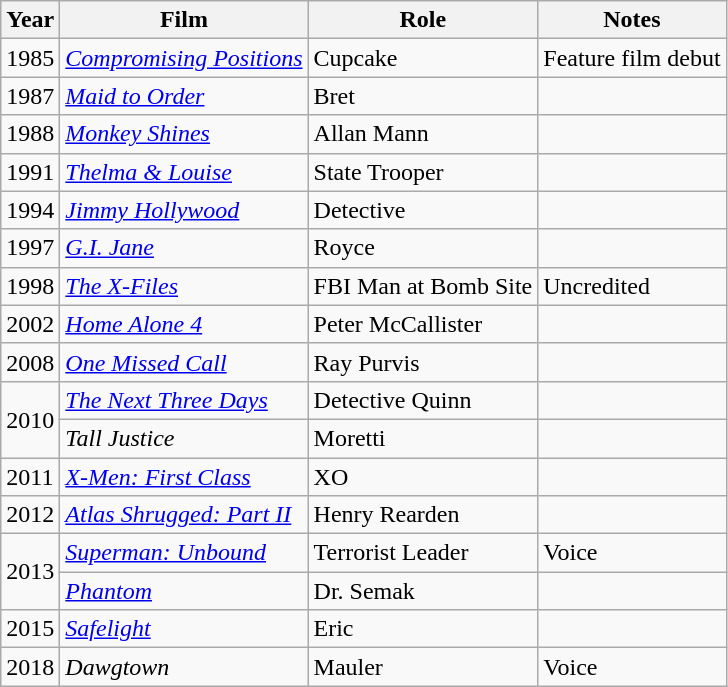<table class="wikitable">
<tr>
<th>Year</th>
<th>Film</th>
<th>Role</th>
<th>Notes</th>
</tr>
<tr>
<td>1985</td>
<td><em><a href='#'>Compromising Positions</a></em></td>
<td>Cupcake</td>
<td>Feature film debut</td>
</tr>
<tr>
<td>1987</td>
<td><em><a href='#'>Maid to Order</a></em></td>
<td>Bret</td>
<td></td>
</tr>
<tr>
<td>1988</td>
<td><em><a href='#'>Monkey Shines</a></em></td>
<td>Allan Mann</td>
<td></td>
</tr>
<tr>
<td>1991</td>
<td><em><a href='#'>Thelma & Louise</a></em></td>
<td>State Trooper</td>
<td></td>
</tr>
<tr>
<td>1994</td>
<td><em><a href='#'>Jimmy Hollywood</a></em></td>
<td>Detective</td>
<td></td>
</tr>
<tr>
<td>1997</td>
<td><em><a href='#'>G.I. Jane</a></em></td>
<td>Royce</td>
<td></td>
</tr>
<tr>
<td>1998</td>
<td><em><a href='#'>The X-Files</a></em></td>
<td>FBI Man at Bomb Site</td>
<td>Uncredited</td>
</tr>
<tr>
<td>2002</td>
<td><em><a href='#'>Home Alone 4</a></em></td>
<td>Peter McCallister</td>
<td></td>
</tr>
<tr>
<td>2008</td>
<td><em><a href='#'>One Missed Call</a></em></td>
<td>Ray Purvis</td>
<td></td>
</tr>
<tr>
<td rowspan="2">2010</td>
<td><em><a href='#'>The Next Three Days</a></em></td>
<td>Detective Quinn</td>
<td></td>
</tr>
<tr>
<td><em>Tall Justice</em></td>
<td>Moretti</td>
<td></td>
</tr>
<tr>
<td>2011</td>
<td><em><a href='#'>X-Men: First Class</a></em></td>
<td>XO</td>
<td></td>
</tr>
<tr>
<td>2012</td>
<td><em><a href='#'>Atlas Shrugged: Part II</a></em></td>
<td>Henry Rearden</td>
<td></td>
</tr>
<tr>
<td rowspan="2">2013</td>
<td><em><a href='#'>Superman: Unbound</a></em></td>
<td>Terrorist Leader</td>
<td>Voice</td>
</tr>
<tr>
<td><em><a href='#'>Phantom</a></em></td>
<td>Dr. Semak</td>
<td></td>
</tr>
<tr>
<td>2015</td>
<td><em><a href='#'>Safelight</a></em></td>
<td>Eric</td>
<td></td>
</tr>
<tr>
<td>2018</td>
<td><em>Dawgtown</em></td>
<td>Mauler</td>
<td>Voice</td>
</tr>
</table>
